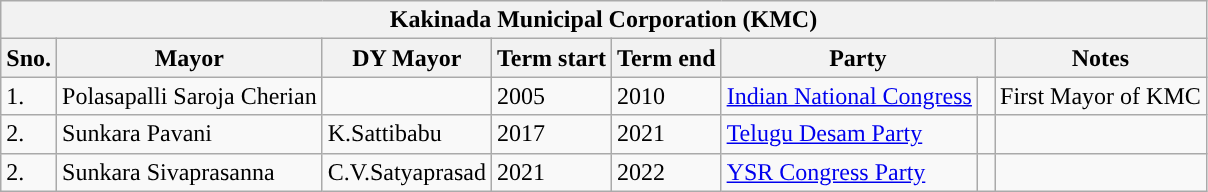<table class="wikitable sortable">
<tr>
<th colspan="8">Kakinada Municipal Corporation (KMC)</th>
</tr>
<tr>
<th>Sno.</th>
<th>Mayor</th>
<th>DY Mayor</th>
<th>Term start</th>
<th>Term end</th>
<th colspan=2>Party</th>
<th>Notes</th>
</tr>
<tr>
<td>1.</td>
<td>Polasapalli Saroja Cherian</td>
<td></td>
<td>2005</td>
<td>2010</td>
<td rowspan="1"><a href='#'>Indian National Congress</a></td>
<td rowspan="1" width="4px" style="background-color: "></td>
<td>First Mayor of KMC </td>
</tr>
<tr>
<td>2.</td>
<td>Sunkara Pavani</td>
<td>K.Sattibabu</td>
<td>2017</td>
<td>2021</td>
<td rowspan="1"><a href='#'>Telugu Desam Party</a></td>
<td rowspan="1" width="4px" style="background-color: "></td>
</tr>
<tr>
<td>2.</td>
<td>Sunkara Sivaprasanna</td>
<td>C.V.Satyaprasad</td>
<td>2021</td>
<td>2022</td>
<td rowspan="1"><a href='#'>YSR Congress Party</a></td>
<td rowspan="1" width="4px" style="background-color: "></td>
<td></td>
</tr>
</table>
